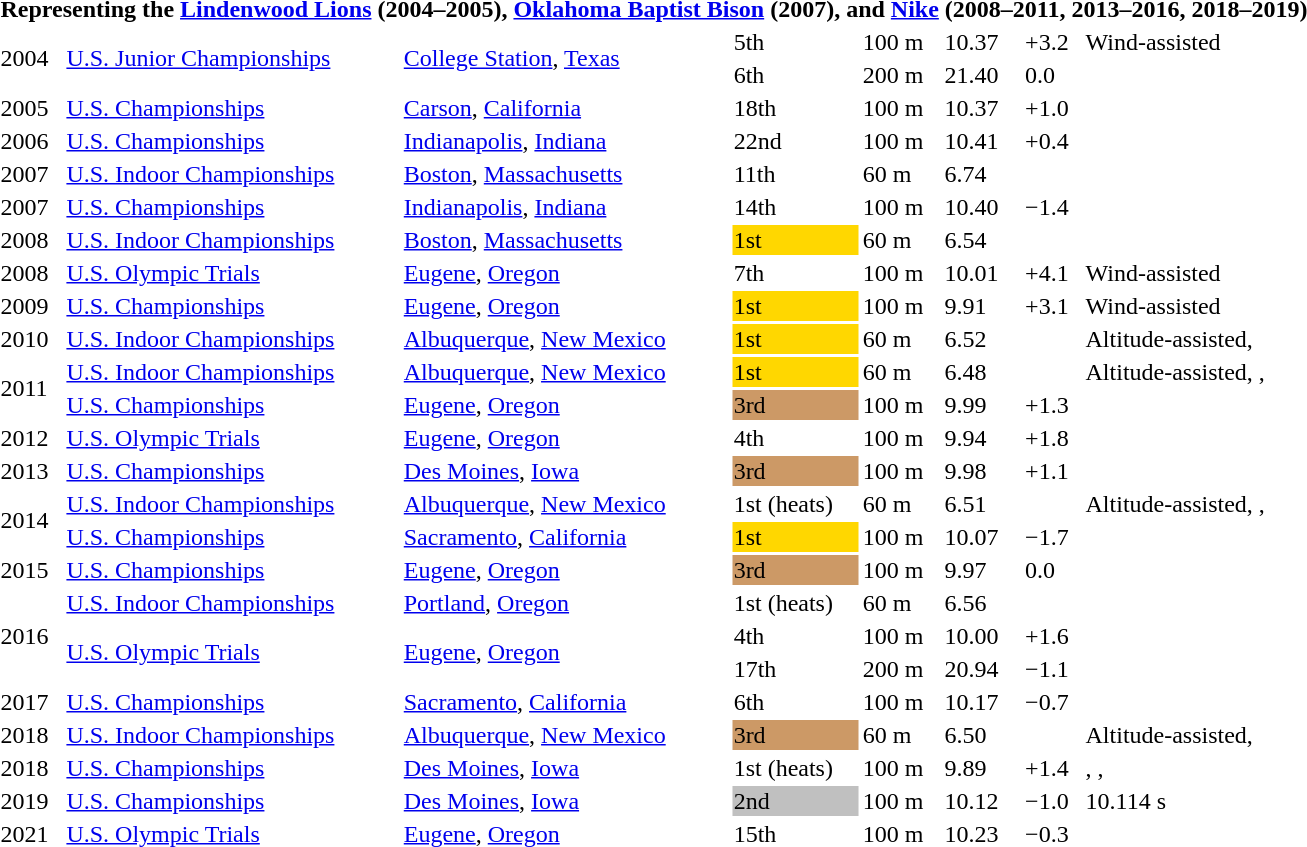<table>
<tr>
<th colspan=8>Representing the <a href='#'>Lindenwood Lions</a> (2004–2005), <a href='#'>Oklahoma Baptist Bison</a> (2007), and <a href='#'>Nike</a> (2008–2011, 2013–2016, 2018–2019)</th>
</tr>
<tr>
<td rowspan=2>2004</td>
<td rowspan=2><a href='#'>U.S. Junior Championships</a></td>
<td rowspan=2><a href='#'>College Station</a>, <a href='#'>Texas</a></td>
<td>5th</td>
<td>100 m</td>
<td>10.37 </td>
<td>+3.2</td>
<td>Wind-assisted</td>
</tr>
<tr>
<td>6th</td>
<td>200 m</td>
<td>21.40</td>
<td>0.0</td>
<td></td>
</tr>
<tr>
<td>2005</td>
<td><a href='#'>U.S. Championships</a></td>
<td><a href='#'>Carson</a>, <a href='#'>California</a></td>
<td>18th</td>
<td>100 m</td>
<td>10.37</td>
<td>+1.0</td>
<td></td>
</tr>
<tr>
<td>2006</td>
<td><a href='#'>U.S. Championships</a></td>
<td><a href='#'>Indianapolis</a>, <a href='#'>Indiana</a></td>
<td>22nd</td>
<td>100 m</td>
<td>10.41</td>
<td>+0.4</td>
<td></td>
</tr>
<tr>
<td>2007</td>
<td><a href='#'>U.S. Indoor Championships</a></td>
<td><a href='#'>Boston</a>, <a href='#'>Massachusetts</a></td>
<td>11th</td>
<td>60 m</td>
<td>6.74</td>
<td></td>
<td></td>
</tr>
<tr>
<td>2007</td>
<td><a href='#'>U.S. Championships</a></td>
<td><a href='#'>Indianapolis</a>, <a href='#'>Indiana</a></td>
<td>14th</td>
<td>100 m</td>
<td>10.40</td>
<td>−1.4</td>
<td></td>
</tr>
<tr>
<td>2008</td>
<td><a href='#'>U.S. Indoor Championships</a></td>
<td><a href='#'>Boston</a>, <a href='#'>Massachusetts</a></td>
<td bgcolor=gold>1st</td>
<td>60 m</td>
<td>6.54</td>
<td></td>
<td></td>
</tr>
<tr>
<td>2008</td>
<td><a href='#'>U.S. Olympic Trials</a></td>
<td><a href='#'>Eugene</a>, <a href='#'>Oregon</a></td>
<td>7th</td>
<td>100 m</td>
<td>10.01 </td>
<td>+4.1</td>
<td>Wind-assisted</td>
</tr>
<tr>
<td>2009</td>
<td><a href='#'>U.S. Championships</a></td>
<td><a href='#'>Eugene</a>, <a href='#'>Oregon</a></td>
<td bgcolor=gold>1st</td>
<td>100 m</td>
<td>9.91 </td>
<td>+3.1</td>
<td>Wind-assisted</td>
</tr>
<tr>
<td>2010</td>
<td><a href='#'>U.S. Indoor Championships</a></td>
<td><a href='#'>Albuquerque</a>, <a href='#'>New Mexico</a></td>
<td bgcolor=gold>1st</td>
<td>60 m</td>
<td>6.52 </td>
<td></td>
<td>Altitude-assisted, </td>
</tr>
<tr>
<td rowspan=2>2011</td>
<td><a href='#'>U.S. Indoor Championships</a></td>
<td><a href='#'>Albuquerque</a>, <a href='#'>New Mexico</a></td>
<td bgcolor=gold>1st</td>
<td>60 m</td>
<td>6.48 </td>
<td></td>
<td>Altitude-assisted, , </td>
</tr>
<tr>
<td><a href='#'>U.S. Championships</a></td>
<td><a href='#'>Eugene</a>, <a href='#'>Oregon</a></td>
<td bgcolor=cc9966>3rd</td>
<td>100 m</td>
<td>9.99</td>
<td>+1.3</td>
<td></td>
</tr>
<tr>
<td>2012</td>
<td><a href='#'>U.S. Olympic Trials</a></td>
<td><a href='#'>Eugene</a>, <a href='#'>Oregon</a></td>
<td>4th</td>
<td>100 m</td>
<td>9.94</td>
<td>+1.8</td>
<td></td>
</tr>
<tr>
<td>2013</td>
<td><a href='#'>U.S. Championships</a></td>
<td><a href='#'>Des Moines</a>, <a href='#'>Iowa</a></td>
<td bgcolor=cc9966>3rd</td>
<td>100 m</td>
<td>9.98</td>
<td>+1.1</td>
<td></td>
</tr>
<tr>
<td rowspan=2>2014</td>
<td><a href='#'>U.S. Indoor Championships</a></td>
<td><a href='#'>Albuquerque</a>, <a href='#'>New Mexico</a></td>
<td data-sort-value="16th DNS">1st (heats)</td>
<td>60 m</td>
<td>6.51 </td>
<td></td>
<td>Altitude-assisted, , </td>
</tr>
<tr>
<td><a href='#'>U.S. Championships</a></td>
<td><a href='#'>Sacramento</a>, <a href='#'>California</a></td>
<td bgcolor=gold>1st</td>
<td>100 m</td>
<td>10.07</td>
<td>−1.7</td>
<td></td>
</tr>
<tr>
<td>2015</td>
<td><a href='#'>U.S. Championships</a></td>
<td><a href='#'>Eugene</a>, <a href='#'>Oregon</a></td>
<td bgcolor=cc9966>3rd</td>
<td>100 m</td>
<td>9.97</td>
<td>0.0</td>
<td></td>
</tr>
<tr>
<td rowspan=3>2016</td>
<td><a href='#'>U.S. Indoor Championships</a></td>
<td><a href='#'>Portland</a>, <a href='#'>Oregon</a></td>
<td data-sort-value="16th DNS">1st (heats)</td>
<td>60 m</td>
<td>6.56</td>
<td></td>
<td></td>
</tr>
<tr>
<td rowspan=2><a href='#'>U.S. Olympic Trials</a></td>
<td rowspan=2><a href='#'>Eugene</a>, <a href='#'>Oregon</a></td>
<td>4th</td>
<td>100 m</td>
<td>10.00</td>
<td>+1.6</td>
<td></td>
</tr>
<tr>
<td>17th</td>
<td>200 m</td>
<td>20.94</td>
<td>−1.1</td>
<td></td>
</tr>
<tr>
<td>2017</td>
<td><a href='#'>U.S. Championships</a></td>
<td><a href='#'>Sacramento</a>, <a href='#'>California</a></td>
<td>6th</td>
<td>100 m</td>
<td>10.17</td>
<td>−0.7</td>
<td></td>
</tr>
<tr>
<td>2018</td>
<td><a href='#'>U.S. Indoor Championships</a></td>
<td><a href='#'>Albuquerque</a>, <a href='#'>New Mexico</a></td>
<td bgcolor=cc9966>3rd</td>
<td>60 m</td>
<td>6.50 </td>
<td></td>
<td>Altitude-assisted, </td>
</tr>
<tr>
<td>2018</td>
<td><a href='#'>U.S. Championships</a></td>
<td><a href='#'>Des Moines</a>, <a href='#'>Iowa</a></td>
<td data-sort-value="16th DNS">1st (heats)</td>
<td>100 m</td>
<td>9.89</td>
<td>+1.4</td>
<td>, , </td>
</tr>
<tr>
<td>2019</td>
<td><a href='#'>U.S. Championships</a></td>
<td><a href='#'>Des Moines</a>, <a href='#'>Iowa</a></td>
<td bgcolor=silver>2nd</td>
<td>100 m</td>
<td>10.12</td>
<td>−1.0</td>
<td>10.114 s</td>
</tr>
<tr>
<td>2021</td>
<td><a href='#'>U.S. Olympic Trials</a></td>
<td><a href='#'>Eugene</a>, <a href='#'>Oregon</a></td>
<td>15th</td>
<td>100 m</td>
<td>10.23</td>
<td>−0.3</td>
<td></td>
</tr>
</table>
